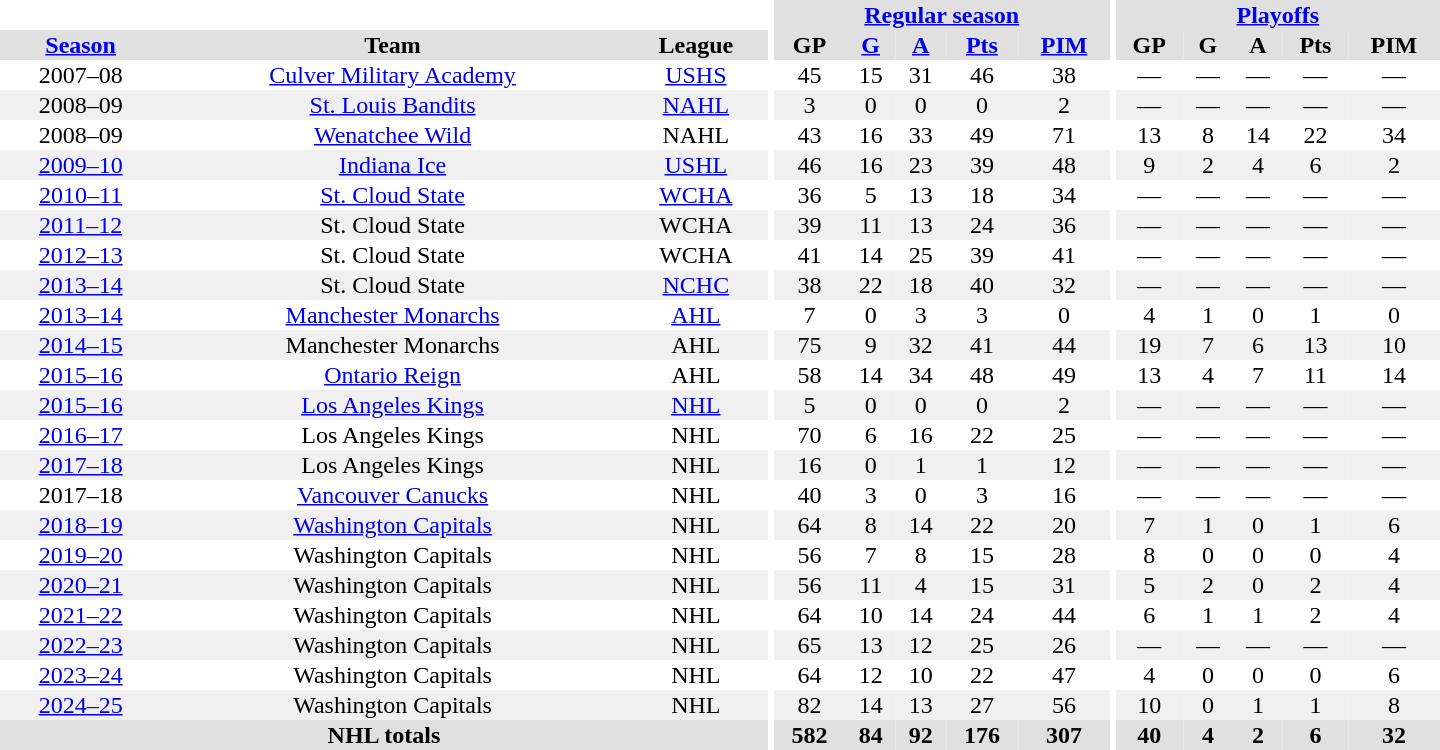<table border="0" cellpadding="1" cellspacing="0" style="text-align:center; width:60em">
<tr bgcolor="#e0e0e0">
<th colspan="3" bgcolor="#ffffff"></th>
<th rowspan="99" bgcolor="#ffffff"></th>
<th colspan="5"><a href='#'>Regular season</a></th>
<th rowspan="99" bgcolor="#ffffff"></th>
<th colspan="5"><a href='#'>Playoffs</a></th>
</tr>
<tr bgcolor="#e0e0e0">
<th><a href='#'>Season</a></th>
<th>Team</th>
<th>League</th>
<th>GP</th>
<th><a href='#'>G</a></th>
<th><a href='#'>A</a></th>
<th><a href='#'>Pts</a></th>
<th><a href='#'>PIM</a></th>
<th>GP</th>
<th>G</th>
<th>A</th>
<th>Pts</th>
<th>PIM</th>
</tr>
<tr>
<td>2007–08</td>
<td><a href='#'>Culver Military Academy</a></td>
<td><a href='#'>USHS</a></td>
<td>45</td>
<td>15</td>
<td>31</td>
<td>46</td>
<td>38</td>
<td>—</td>
<td>—</td>
<td>—</td>
<td>—</td>
<td>—</td>
</tr>
<tr bgcolor="#f0f0f0">
<td>2008–09</td>
<td><a href='#'>St. Louis Bandits</a></td>
<td><a href='#'>NAHL</a></td>
<td>3</td>
<td>0</td>
<td>0</td>
<td>0</td>
<td>2</td>
<td>—</td>
<td>—</td>
<td>—</td>
<td>—</td>
<td>—</td>
</tr>
<tr>
<td>2008–09</td>
<td><a href='#'>Wenatchee Wild</a></td>
<td>NAHL</td>
<td>43</td>
<td>16</td>
<td>33</td>
<td>49</td>
<td>71</td>
<td>13</td>
<td>8</td>
<td>14</td>
<td>22</td>
<td>34</td>
</tr>
<tr bgcolor="#f0f0f0">
<td><a href='#'>2009–10</a></td>
<td><a href='#'>Indiana Ice</a></td>
<td><a href='#'>USHL</a></td>
<td>46</td>
<td>16</td>
<td>23</td>
<td>39</td>
<td>48</td>
<td>9</td>
<td>2</td>
<td>4</td>
<td>6</td>
<td>2</td>
</tr>
<tr>
<td><a href='#'>2010–11</a></td>
<td><a href='#'>St. Cloud State</a></td>
<td><a href='#'>WCHA</a></td>
<td>36</td>
<td>5</td>
<td>13</td>
<td>18</td>
<td>34</td>
<td>—</td>
<td>—</td>
<td>—</td>
<td>—</td>
<td>—</td>
</tr>
<tr bgcolor="#f0f0f0">
<td><a href='#'>2011–12</a></td>
<td>St. Cloud State</td>
<td>WCHA</td>
<td>39</td>
<td>11</td>
<td>13</td>
<td>24</td>
<td>36</td>
<td>—</td>
<td>—</td>
<td>—</td>
<td>—</td>
<td>—</td>
</tr>
<tr>
<td><a href='#'>2012–13</a></td>
<td>St. Cloud State</td>
<td>WCHA</td>
<td>41</td>
<td>14</td>
<td>25</td>
<td>39</td>
<td>41</td>
<td>—</td>
<td>—</td>
<td>—</td>
<td>—</td>
<td>—</td>
</tr>
<tr bgcolor="#f0f0f0">
<td><a href='#'>2013–14</a></td>
<td>St. Cloud State</td>
<td><a href='#'>NCHC</a></td>
<td>38</td>
<td>22</td>
<td>18</td>
<td>40</td>
<td>32</td>
<td>—</td>
<td>—</td>
<td>—</td>
<td>—</td>
<td>—</td>
</tr>
<tr>
<td><a href='#'>2013–14</a></td>
<td><a href='#'>Manchester Monarchs</a></td>
<td><a href='#'>AHL</a></td>
<td>7</td>
<td>0</td>
<td>3</td>
<td>3</td>
<td>0</td>
<td>4</td>
<td>1</td>
<td>0</td>
<td>1</td>
<td>0</td>
</tr>
<tr bgcolor="#f0f0f0">
<td><a href='#'>2014–15</a></td>
<td>Manchester Monarchs</td>
<td>AHL</td>
<td>75</td>
<td>9</td>
<td>32</td>
<td>41</td>
<td>44</td>
<td>19</td>
<td>7</td>
<td>6</td>
<td>13</td>
<td>10</td>
</tr>
<tr>
<td><a href='#'>2015–16</a></td>
<td><a href='#'>Ontario Reign</a></td>
<td>AHL</td>
<td>58</td>
<td>14</td>
<td>34</td>
<td>48</td>
<td>49</td>
<td>13</td>
<td>4</td>
<td>7</td>
<td>11</td>
<td>14</td>
</tr>
<tr bgcolor="#f0f0f0">
<td><a href='#'>2015–16</a></td>
<td><a href='#'>Los Angeles Kings</a></td>
<td><a href='#'>NHL</a></td>
<td>5</td>
<td>0</td>
<td>0</td>
<td>0</td>
<td>2</td>
<td>—</td>
<td>—</td>
<td>—</td>
<td>—</td>
<td>—</td>
</tr>
<tr>
<td><a href='#'>2016–17</a></td>
<td>Los Angeles Kings</td>
<td>NHL</td>
<td>70</td>
<td>6</td>
<td>16</td>
<td>22</td>
<td>25</td>
<td>—</td>
<td>—</td>
<td>—</td>
<td>—</td>
<td>—</td>
</tr>
<tr bgcolor="#f0f0f0">
<td><a href='#'>2017–18</a></td>
<td>Los Angeles Kings</td>
<td>NHL</td>
<td>16</td>
<td>0</td>
<td>1</td>
<td>1</td>
<td>12</td>
<td>—</td>
<td>—</td>
<td>—</td>
<td>—</td>
<td>—</td>
</tr>
<tr>
<td>2017–18</td>
<td><a href='#'>Vancouver Canucks</a></td>
<td>NHL</td>
<td>40</td>
<td>3</td>
<td>0</td>
<td>3</td>
<td>16</td>
<td>—</td>
<td>—</td>
<td>—</td>
<td>—</td>
<td>—</td>
</tr>
<tr bgcolor="#f0f0f0">
<td><a href='#'>2018–19</a></td>
<td><a href='#'>Washington Capitals</a></td>
<td>NHL</td>
<td>64</td>
<td>8</td>
<td>14</td>
<td>22</td>
<td>20</td>
<td>7</td>
<td>1</td>
<td>0</td>
<td>1</td>
<td>6</td>
</tr>
<tr>
<td><a href='#'>2019–20</a></td>
<td>Washington Capitals</td>
<td>NHL</td>
<td>56</td>
<td>7</td>
<td>8</td>
<td>15</td>
<td>28</td>
<td>8</td>
<td>0</td>
<td>0</td>
<td>0</td>
<td>4</td>
</tr>
<tr bgcolor="#f0f0f0">
<td><a href='#'>2020–21</a></td>
<td>Washington Capitals</td>
<td>NHL</td>
<td>56</td>
<td>11</td>
<td>4</td>
<td>15</td>
<td>31</td>
<td>5</td>
<td>2</td>
<td>0</td>
<td>2</td>
<td>4</td>
</tr>
<tr>
<td><a href='#'>2021–22</a></td>
<td>Washington Capitals</td>
<td>NHL</td>
<td>64</td>
<td>10</td>
<td>14</td>
<td>24</td>
<td>44</td>
<td>6</td>
<td>1</td>
<td>1</td>
<td>2</td>
<td>4</td>
</tr>
<tr bgcolor="#f0f0f0">
<td><a href='#'>2022–23</a></td>
<td>Washington Capitals</td>
<td>NHL</td>
<td>65</td>
<td>13</td>
<td>12</td>
<td>25</td>
<td>26</td>
<td>—</td>
<td>—</td>
<td>—</td>
<td>—</td>
<td>—</td>
</tr>
<tr>
<td><a href='#'>2023–24</a></td>
<td>Washington Capitals</td>
<td>NHL</td>
<td>64</td>
<td>12</td>
<td>10</td>
<td>22</td>
<td>47</td>
<td>4</td>
<td>0</td>
<td>0</td>
<td>0</td>
<td>6</td>
</tr>
<tr bgcolor="#f0f0f0">
<td><a href='#'>2024–25</a></td>
<td>Washington Capitals</td>
<td>NHL</td>
<td>82</td>
<td>14</td>
<td>13</td>
<td>27</td>
<td>56</td>
<td>10</td>
<td>0</td>
<td>1</td>
<td>1</td>
<td>8</td>
</tr>
<tr bgcolor="#e0e0e0">
<th colspan="3">NHL totals</th>
<th>582</th>
<th>84</th>
<th>92</th>
<th>176</th>
<th>307</th>
<th>40</th>
<th>4</th>
<th>2</th>
<th>6</th>
<th>32</th>
</tr>
</table>
